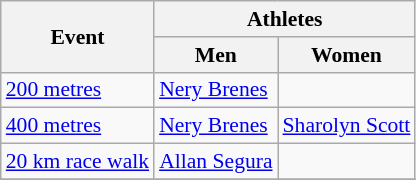<table class=wikitable style="font-size:90%">
<tr>
<th rowspan=2>Event</th>
<th colspan=2>Athletes</th>
</tr>
<tr>
<th>Men</th>
<th>Women</th>
</tr>
<tr>
<td><a href='#'>200 metres</a></td>
<td><a href='#'>Nery Brenes</a></td>
<td></td>
</tr>
<tr>
<td><a href='#'>400 metres</a></td>
<td><a href='#'>Nery Brenes</a></td>
<td><a href='#'>Sharolyn Scott</a></td>
</tr>
<tr>
<td><a href='#'>20 km race walk</a></td>
<td><a href='#'>Allan Segura</a></td>
<td></td>
</tr>
<tr>
</tr>
</table>
